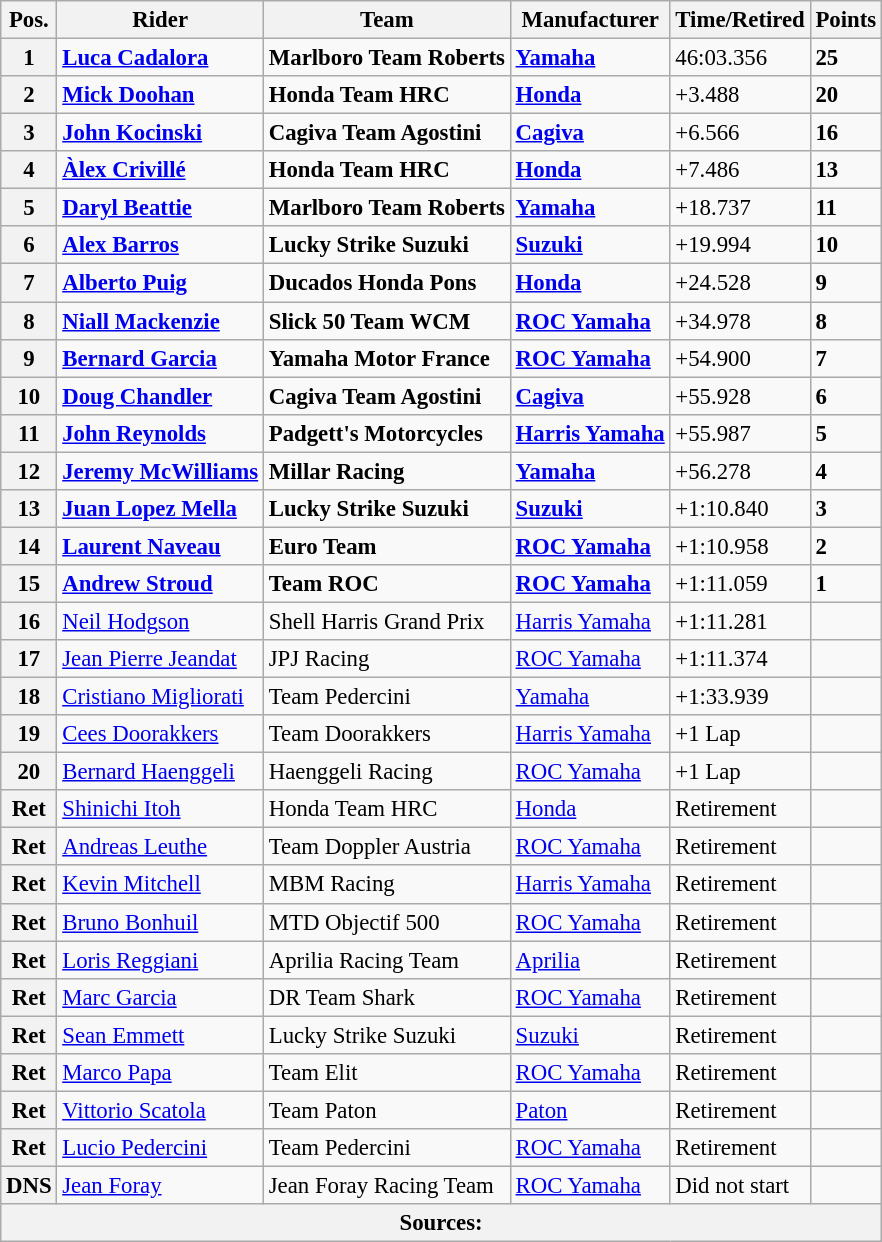<table class="wikitable" style="font-size: 95%;">
<tr>
<th>Pos.</th>
<th>Rider</th>
<th>Team</th>
<th>Manufacturer</th>
<th>Time/Retired</th>
<th>Points</th>
</tr>
<tr>
<th>1</th>
<td> <strong><a href='#'>Luca Cadalora</a></strong></td>
<td><strong>Marlboro Team Roberts</strong></td>
<td><strong><a href='#'>Yamaha</a></strong></td>
<td>46:03.356</td>
<td><strong>25</strong></td>
</tr>
<tr>
<th>2</th>
<td> <strong><a href='#'>Mick Doohan</a></strong></td>
<td><strong>Honda Team HRC</strong></td>
<td><strong><a href='#'>Honda</a></strong></td>
<td>+3.488</td>
<td><strong>20</strong></td>
</tr>
<tr>
<th>3</th>
<td> <strong><a href='#'>John Kocinski</a></strong></td>
<td><strong>Cagiva Team Agostini</strong></td>
<td><strong><a href='#'>Cagiva</a></strong></td>
<td>+6.566</td>
<td><strong>16</strong></td>
</tr>
<tr>
<th>4</th>
<td> <strong><a href='#'>Àlex Crivillé</a></strong></td>
<td><strong>Honda Team HRC</strong></td>
<td><strong><a href='#'>Honda</a></strong></td>
<td>+7.486</td>
<td><strong>13</strong></td>
</tr>
<tr>
<th>5</th>
<td> <strong><a href='#'>Daryl Beattie</a></strong></td>
<td><strong>Marlboro Team Roberts</strong></td>
<td><strong><a href='#'>Yamaha</a></strong></td>
<td>+18.737</td>
<td><strong>11</strong></td>
</tr>
<tr>
<th>6</th>
<td> <strong><a href='#'>Alex Barros</a></strong></td>
<td><strong>Lucky Strike Suzuki</strong></td>
<td><strong><a href='#'>Suzuki</a></strong></td>
<td>+19.994</td>
<td><strong>10</strong></td>
</tr>
<tr>
<th>7</th>
<td> <strong><a href='#'>Alberto Puig</a></strong></td>
<td><strong>Ducados Honda Pons</strong></td>
<td><strong><a href='#'>Honda</a></strong></td>
<td>+24.528</td>
<td><strong>9</strong></td>
</tr>
<tr>
<th>8</th>
<td> <strong><a href='#'>Niall Mackenzie</a></strong></td>
<td><strong>Slick 50 Team WCM</strong></td>
<td><strong><a href='#'>ROC Yamaha</a></strong></td>
<td>+34.978</td>
<td><strong>8</strong></td>
</tr>
<tr>
<th>9</th>
<td> <strong><a href='#'>Bernard Garcia</a></strong></td>
<td><strong>Yamaha Motor France</strong></td>
<td><strong><a href='#'>ROC Yamaha</a></strong></td>
<td>+54.900</td>
<td><strong>7</strong></td>
</tr>
<tr>
<th>10</th>
<td> <strong><a href='#'>Doug Chandler</a></strong></td>
<td><strong>Cagiva Team Agostini</strong></td>
<td><strong><a href='#'>Cagiva</a></strong></td>
<td>+55.928</td>
<td><strong>6</strong></td>
</tr>
<tr>
<th>11</th>
<td> <strong><a href='#'>John Reynolds</a></strong></td>
<td><strong>Padgett's Motorcycles</strong></td>
<td><strong><a href='#'>Harris Yamaha</a></strong></td>
<td>+55.987</td>
<td><strong>5</strong></td>
</tr>
<tr>
<th>12</th>
<td> <strong><a href='#'>Jeremy McWilliams</a></strong></td>
<td><strong>Millar Racing</strong></td>
<td><strong><a href='#'>Yamaha</a></strong></td>
<td>+56.278</td>
<td><strong>4</strong></td>
</tr>
<tr>
<th>13</th>
<td> <strong><a href='#'>Juan Lopez Mella</a></strong></td>
<td><strong>Lucky Strike Suzuki</strong></td>
<td><strong><a href='#'>Suzuki</a></strong></td>
<td>+1:10.840</td>
<td><strong>3</strong></td>
</tr>
<tr>
<th>14</th>
<td> <strong><a href='#'>Laurent Naveau</a></strong></td>
<td><strong>Euro Team</strong></td>
<td><strong><a href='#'>ROC Yamaha</a></strong></td>
<td>+1:10.958</td>
<td><strong>2</strong></td>
</tr>
<tr>
<th>15</th>
<td> <strong><a href='#'>Andrew Stroud</a></strong></td>
<td><strong>Team ROC</strong></td>
<td><strong><a href='#'>ROC Yamaha</a></strong></td>
<td>+1:11.059</td>
<td><strong>1</strong></td>
</tr>
<tr>
<th>16</th>
<td> <a href='#'>Neil Hodgson</a></td>
<td>Shell Harris Grand Prix</td>
<td><a href='#'>Harris Yamaha</a></td>
<td>+1:11.281</td>
<td></td>
</tr>
<tr>
<th>17</th>
<td> <a href='#'>Jean Pierre Jeandat</a></td>
<td>JPJ Racing</td>
<td><a href='#'>ROC Yamaha</a></td>
<td>+1:11.374</td>
<td></td>
</tr>
<tr>
<th>18</th>
<td> <a href='#'>Cristiano Migliorati</a></td>
<td>Team Pedercini</td>
<td><a href='#'>Yamaha</a></td>
<td>+1:33.939</td>
<td></td>
</tr>
<tr>
<th>19</th>
<td> <a href='#'>Cees Doorakkers</a></td>
<td>Team Doorakkers</td>
<td><a href='#'>Harris Yamaha</a></td>
<td>+1 Lap</td>
<td></td>
</tr>
<tr>
<th>20</th>
<td> <a href='#'>Bernard Haenggeli</a></td>
<td>Haenggeli Racing</td>
<td><a href='#'>ROC Yamaha</a></td>
<td>+1 Lap</td>
<td></td>
</tr>
<tr>
<th>Ret</th>
<td> <a href='#'>Shinichi Itoh</a></td>
<td>Honda Team HRC</td>
<td><a href='#'>Honda</a></td>
<td>Retirement</td>
<td></td>
</tr>
<tr>
<th>Ret</th>
<td> <a href='#'>Andreas Leuthe</a></td>
<td>Team Doppler Austria</td>
<td><a href='#'>ROC Yamaha</a></td>
<td>Retirement</td>
<td></td>
</tr>
<tr>
<th>Ret</th>
<td> <a href='#'>Kevin Mitchell</a></td>
<td>MBM Racing</td>
<td><a href='#'>Harris Yamaha</a></td>
<td>Retirement</td>
<td></td>
</tr>
<tr>
<th>Ret</th>
<td> <a href='#'>Bruno Bonhuil</a></td>
<td>MTD Objectif 500</td>
<td><a href='#'>ROC Yamaha</a></td>
<td>Retirement</td>
<td></td>
</tr>
<tr>
<th>Ret</th>
<td> <a href='#'>Loris Reggiani</a></td>
<td>Aprilia Racing Team</td>
<td><a href='#'>Aprilia</a></td>
<td>Retirement</td>
<td></td>
</tr>
<tr>
<th>Ret</th>
<td> <a href='#'>Marc Garcia</a></td>
<td>DR Team Shark</td>
<td><a href='#'>ROC Yamaha</a></td>
<td>Retirement</td>
<td></td>
</tr>
<tr>
<th>Ret</th>
<td> <a href='#'>Sean Emmett</a></td>
<td>Lucky Strike Suzuki</td>
<td><a href='#'>Suzuki</a></td>
<td>Retirement</td>
<td></td>
</tr>
<tr>
<th>Ret</th>
<td> <a href='#'>Marco Papa</a></td>
<td>Team Elit</td>
<td><a href='#'>ROC Yamaha</a></td>
<td>Retirement</td>
<td></td>
</tr>
<tr>
<th>Ret</th>
<td> <a href='#'>Vittorio Scatola</a></td>
<td>Team Paton</td>
<td><a href='#'>Paton</a></td>
<td>Retirement</td>
<td></td>
</tr>
<tr>
<th>Ret</th>
<td> <a href='#'>Lucio Pedercini</a></td>
<td>Team Pedercini</td>
<td><a href='#'>ROC Yamaha</a></td>
<td>Retirement</td>
<td></td>
</tr>
<tr>
<th>DNS</th>
<td> <a href='#'>Jean Foray</a></td>
<td>Jean Foray Racing Team</td>
<td><a href='#'>ROC Yamaha</a></td>
<td>Did not start</td>
<td></td>
</tr>
<tr>
<th colspan=8>Sources:</th>
</tr>
</table>
